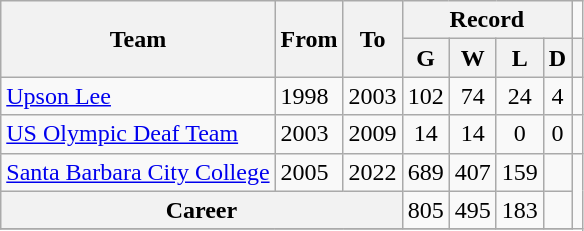<table class="wikitable" style="text-align: center">
<tr>
<th rowspan="2">Team</th>
<th rowspan="2">From</th>
<th rowspan="2">To</th>
<th colspan="4">Record</th>
</tr>
<tr>
<th>G</th>
<th>W</th>
<th>L</th>
<th>D</th>
<th></th>
</tr>
<tr>
<td align=left><a href='#'>Upson Lee</a></td>
<td align=left>1998</td>
<td align=left>2003</td>
<td>102</td>
<td>74</td>
<td>24</td>
<td>4</td>
<td></td>
</tr>
<tr>
<td align=left><a href='#'>US Olympic Deaf Team</a></td>
<td align=left>2003</td>
<td align=left>2009</td>
<td>14</td>
<td>14</td>
<td>0</td>
<td>0</td>
<td></td>
</tr>
<tr>
<td align=left><a href='#'>Santa Barbara City College</a></td>
<td align=left>2005</td>
<td align=left>2022</td>
<td>689</td>
<td>407</td>
<td>159</td>
<td 114></td>
</tr>
<tr>
<th colspan="3"><strong>Career</strong></th>
<td>805</td>
<td>495</td>
<td>183</td>
<td 118></td>
</tr>
<tr>
</tr>
</table>
